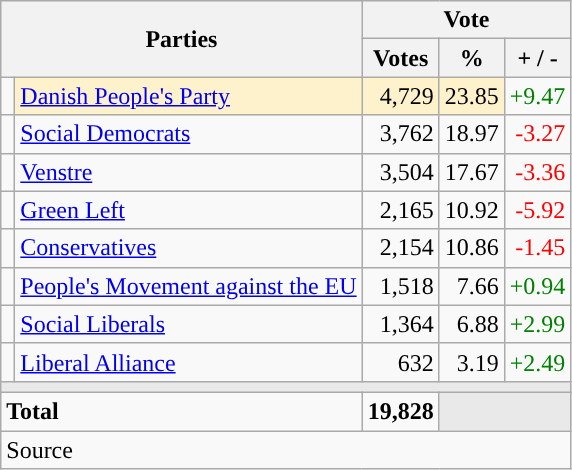<table class="wikitable" style="text-align:right;">
<tr>
<th style="text-align:centre;" rowspan="2" colspan="2" width="225">Parties</th>
<th colspan="3">Vote</th>
</tr>
<tr>
<th width="15">Votes</th>
<th width="15">%</th>
<th width="15">+ / -</th>
</tr>
<tr>
<td width="2" style="color:inherit;background:"></td>
<td bgcolor=#fef2cc   align="left"><a href='#'>Danish People's Party</a></td>
<td bgcolor=#fef2cc>4,729</td>
<td bgcolor=#fef2cc>23.85</td>
<td style=color:green;>+9.47</td>
</tr>
<tr>
<td width="2" style="color:inherit;background:"></td>
<td align="left"><a href='#'>Social Democrats</a></td>
<td>3,762</td>
<td>18.97</td>
<td style=color:red;>-3.27</td>
</tr>
<tr>
<td width="2" style="color:inherit;background:"></td>
<td align="left"><a href='#'>Venstre</a></td>
<td>3,504</td>
<td>17.67</td>
<td style=color:red;>-3.36</td>
</tr>
<tr>
<td width="2" style="color:inherit;background:"></td>
<td align="left"><a href='#'>Green Left</a></td>
<td>2,165</td>
<td>10.92</td>
<td style=color:red;>-5.92</td>
</tr>
<tr>
<td width="2" style="color:inherit;background:"></td>
<td align="left"><a href='#'>Conservatives</a></td>
<td>2,154</td>
<td>10.86</td>
<td style=color:red;>-1.45</td>
</tr>
<tr>
<td width="2" style="color:inherit;background:"></td>
<td align="left"><a href='#'>People's Movement against the EU</a></td>
<td>1,518</td>
<td>7.66</td>
<td style=color:green;>+0.94</td>
</tr>
<tr>
<td width="2" style="color:inherit;background:"></td>
<td align="left"><a href='#'>Social Liberals</a></td>
<td>1,364</td>
<td>6.88</td>
<td style=color:green;>+2.99</td>
</tr>
<tr>
<td width="2" style="color:inherit;background:"></td>
<td align="left"><a href='#'>Liberal Alliance</a></td>
<td>632</td>
<td>3.19</td>
<td style=color:green;>+2.49</td>
</tr>
<tr>
<td colspan="7" bgcolor="#E9E9E9"></td>
</tr>
<tr>
<td align="left" colspan="2"><strong>Total</strong></td>
<td><strong>19,828</strong></td>
<td bgcolor="#E9E9E9" colspan="2"></td>
</tr>
<tr>
<td align="left" colspan="6">Source</td>
</tr>
</table>
